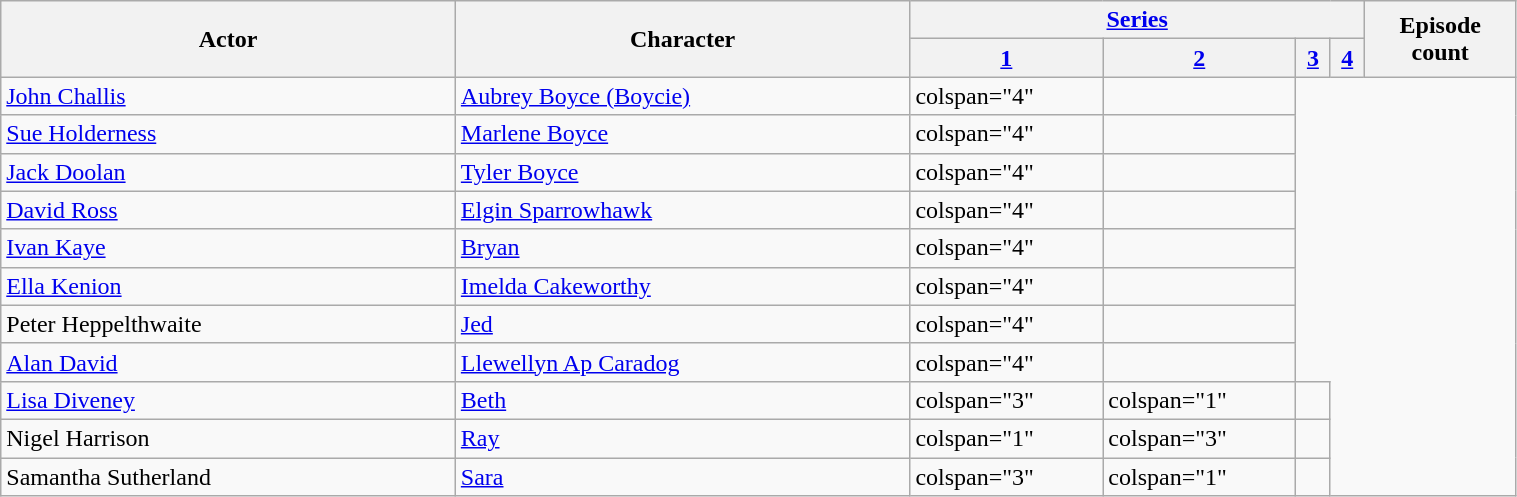<table class="wikitable planrowheaders" style="width: 80%; margin-right: 0;">
<tr>
<th rowspan="2" width="30%">Actor</th>
<th rowspan="2" width="30%">Character</th>
<th colspan="4" width="30%"><a href='#'>Series</a></th>
<th rowspan="2">Episode count</th>
</tr>
<tr>
<th><a href='#'>1</a></th>
<th><a href='#'>2</a></th>
<th><a href='#'>3</a></th>
<th><a href='#'>4</a></th>
</tr>
<tr>
<td><a href='#'>John Challis</a></td>
<td><a href='#'>Aubrey Boyce (Boycie)</a></td>
<td>colspan="4" </td>
<td></td>
</tr>
<tr>
<td><a href='#'>Sue Holderness</a></td>
<td><a href='#'>Marlene Boyce</a></td>
<td>colspan="4" </td>
<td></td>
</tr>
<tr>
<td><a href='#'>Jack Doolan</a></td>
<td><a href='#'>Tyler Boyce</a></td>
<td>colspan="4" </td>
<td></td>
</tr>
<tr>
<td><a href='#'>David Ross</a></td>
<td><a href='#'>Elgin Sparrowhawk</a></td>
<td>colspan="4" </td>
<td></td>
</tr>
<tr>
<td><a href='#'>Ivan Kaye</a></td>
<td><a href='#'>Bryan</a></td>
<td>colspan="4" </td>
<td></td>
</tr>
<tr>
<td><a href='#'>Ella Kenion</a></td>
<td><a href='#'>Imelda Cakeworthy</a></td>
<td>colspan="4" </td>
<td></td>
</tr>
<tr>
<td>Peter Heppelthwaite</td>
<td><a href='#'>Jed</a></td>
<td>colspan="4" </td>
<td></td>
</tr>
<tr>
<td><a href='#'>Alan David</a></td>
<td><a href='#'>Llewellyn Ap Caradog</a></td>
<td>colspan="4" </td>
<td></td>
</tr>
<tr>
<td><a href='#'>Lisa Diveney</a></td>
<td><a href='#'>Beth</a></td>
<td>colspan="3" </td>
<td>colspan="1" </td>
<td></td>
</tr>
<tr>
<td>Nigel Harrison</td>
<td><a href='#'>Ray</a></td>
<td>colspan="1" </td>
<td>colspan="3" </td>
<td></td>
</tr>
<tr>
<td>Samantha Sutherland</td>
<td><a href='#'>Sara</a></td>
<td>colspan="3" </td>
<td>colspan="1" </td>
<td></td>
</tr>
</table>
